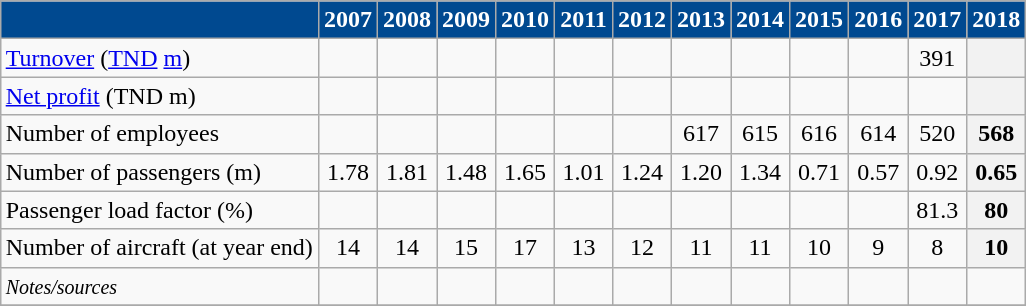<table class="wikitable" style="margin:1em auto;">
<tr style="text-align:center;">
<th style="background: #004990;"><span></span></th>
<th style="background: #004990;color:white;">2007</th>
<th style="background: #004990;color:white;">2008</th>
<th style="background: #004990;color:white;">2009</th>
<th style="background: #004990;color:white;">2010</th>
<th style="background: #004990;color:white;">2011</th>
<th style="background: #004990;color:white;">2012</th>
<th style="background: #004990;color:white;">2013</th>
<th style="background: #004990;color:white;">2014</th>
<th style="background: #004990;color:white;">2015</th>
<th style="background: #004990;color:white;">2016</th>
<th style="background: #004990;color:white;">2017</th>
<th style="background: #004990;color:white;">2018</th>
</tr>
<tr>
<td style="text-align:left"><a href='#'>Turnover</a> (<a href='#'>TND</a> <a href='#'>m</a>)</td>
<td></td>
<td align=center></td>
<td align=center></td>
<td align=center></td>
<td align=center></td>
<td align=center></td>
<td align=center></td>
<td align=center></td>
<td align=center></td>
<td align=center></td>
<td align=center>391</td>
<th align=center></th>
</tr>
<tr>
<td style="text-align:left"><a href='#'>Net profit</a> (TND m)</td>
<td></td>
<td align=center></td>
<td align=center></td>
<td align=center></td>
<td align=center></td>
<td align=center></td>
<td align=center></td>
<td align=center></td>
<td align=center></td>
<td align=center></td>
<td align=center></td>
<th align=center></th>
</tr>
<tr>
<td>Number of employees</td>
<td align=center></td>
<td align=center></td>
<td align=center></td>
<td align=center></td>
<td align=center></td>
<td align=center></td>
<td align=center>617</td>
<td align=center>615</td>
<td align=center>616</td>
<td align=center>614</td>
<td align=center>520</td>
<th align=center>568</th>
</tr>
<tr>
<td>Number of passengers (m)</td>
<td align=center>1.78</td>
<td align=center>1.81</td>
<td align=center>1.48</td>
<td align=center>1.65</td>
<td align=center>1.01</td>
<td align=center>1.24</td>
<td align=center>1.20</td>
<td align=center>1.34</td>
<td align=center>0.71</td>
<td align=center>0.57</td>
<td align=center>0.92</td>
<th align=center>0.65</th>
</tr>
<tr>
<td style="text-align:left">Passenger load factor (%)</td>
<td></td>
<td align=center></td>
<td align=center></td>
<td align=center></td>
<td align=center></td>
<td align=center></td>
<td align=center></td>
<td align=center></td>
<td align=center></td>
<td align=center></td>
<td align=center>81.3</td>
<th align=center>80</th>
</tr>
<tr>
<td>Number of aircraft (at year end)</td>
<td align=center>14</td>
<td align=center>14</td>
<td align=center>15</td>
<td align=center>17</td>
<td align=center>13</td>
<td align=center>12</td>
<td align=center>11</td>
<td align=center>11</td>
<td align=center>10</td>
<td align=center>9</td>
<td align=center>8</td>
<th align=center>10</th>
</tr>
<tr>
<td><small><em>Notes/sources</em></small></td>
<td align=center></td>
<td align=center></td>
<td align=center></td>
<td align=center></td>
<td align=center></td>
<td align=center></td>
<td align=center></td>
<td align=center></td>
<td align=center></td>
<td align=center></td>
<td align=center><br></td>
<td align=center></td>
</tr>
<tr>
</tr>
</table>
